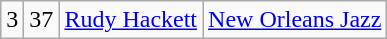<table class="wikitable">
<tr style="text-align:center;" bgcolor="">
<td>3</td>
<td>37</td>
<td><a href='#'>Rudy Hackett</a></td>
<td><a href='#'>New Orleans Jazz</a></td>
</tr>
</table>
